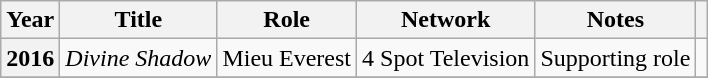<table class="wikitable plainrowheaders sortable">
<tr>
<th scope="col">Year</th>
<th scope="col">Title</th>
<th scope="col">Role</th>
<th scope="col">Network</th>
<th scope="col">Notes</th>
<th scope="col" class="unsortable"></th>
</tr>
<tr>
<th scope="row">2016</th>
<td><em>Divine Shadow</em></td>
<td>Mieu Everest</td>
<td>4 Spot Television</td>
<td>Supporting role</td>
<td style="text-align:center"></td>
</tr>
<tr>
</tr>
<tr>
</tr>
</table>
